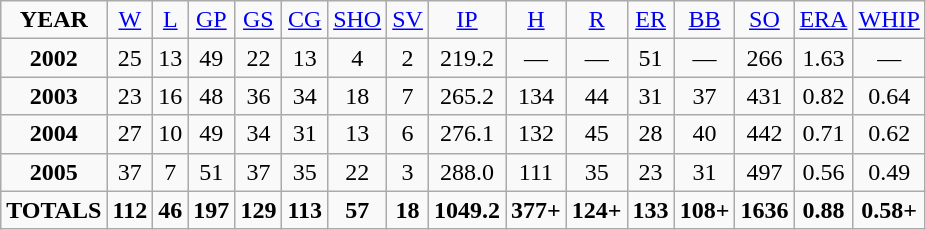<table class="wikitable" style="text-align:center;">
<tr>
<td><strong>YEAR</strong></td>
<td><a href='#'>W</a></td>
<td><a href='#'>L</a></td>
<td><a href='#'>GP</a></td>
<td><a href='#'>GS</a></td>
<td><a href='#'>CG</a></td>
<td><a href='#'>SHO</a></td>
<td><a href='#'>SV</a></td>
<td><a href='#'>IP</a></td>
<td><a href='#'>H</a></td>
<td><a href='#'>R</a></td>
<td><a href='#'>ER</a></td>
<td><a href='#'>BB</a></td>
<td><a href='#'>SO</a></td>
<td><a href='#'>ERA</a></td>
<td><a href='#'>WHIP</a></td>
</tr>
<tr>
<td><strong>2002</strong></td>
<td>25</td>
<td>13</td>
<td>49</td>
<td>22</td>
<td>13</td>
<td>4</td>
<td>2</td>
<td>219.2</td>
<td>—</td>
<td>—</td>
<td>51</td>
<td>—</td>
<td>266</td>
<td>1.63</td>
<td>—</td>
</tr>
<tr>
<td><strong>2003</strong></td>
<td>23</td>
<td>16</td>
<td>48</td>
<td>36</td>
<td>34</td>
<td>18</td>
<td>7</td>
<td>265.2</td>
<td>134</td>
<td>44</td>
<td>31</td>
<td>37</td>
<td>431</td>
<td>0.82</td>
<td>0.64</td>
</tr>
<tr>
<td><strong>2004</strong></td>
<td>27</td>
<td>10</td>
<td>49</td>
<td>34</td>
<td>31</td>
<td>13</td>
<td>6</td>
<td>276.1</td>
<td>132</td>
<td>45</td>
<td>28</td>
<td>40</td>
<td>442</td>
<td>0.71</td>
<td>0.62</td>
</tr>
<tr>
<td><strong>2005</strong></td>
<td>37</td>
<td>7</td>
<td>51</td>
<td>37</td>
<td>35</td>
<td>22</td>
<td>3</td>
<td>288.0</td>
<td>111</td>
<td>35</td>
<td>23</td>
<td>31</td>
<td>497</td>
<td>0.56</td>
<td>0.49</td>
</tr>
<tr>
<td><strong>TOTALS</strong></td>
<td><strong>112</strong></td>
<td><strong>46</strong></td>
<td><strong>197</strong></td>
<td><strong>129</strong></td>
<td><strong>113</strong></td>
<td><strong>57</strong></td>
<td><strong>18</strong></td>
<td><strong>1049.2</strong></td>
<td><strong>377+</strong></td>
<td><strong>124+</strong></td>
<td><strong>133</strong></td>
<td><strong>108+</strong></td>
<td><strong>1636</strong></td>
<td><strong>0.88</strong></td>
<td><strong>0.58+</strong></td>
</tr>
</table>
